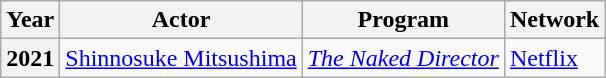<table class="wikitable plainrowheaders">
<tr>
<th>Year</th>
<th>Actor</th>
<th>Program</th>
<th>Network</th>
</tr>
<tr>
<th scope="row">2021</th>
<td><a href='#'>Shinnosuke Mitsushima</a></td>
<td><em><a href='#'>The Naked Director</a></em></td>
<td><a href='#'>Netflix</a></td>
</tr>
</table>
